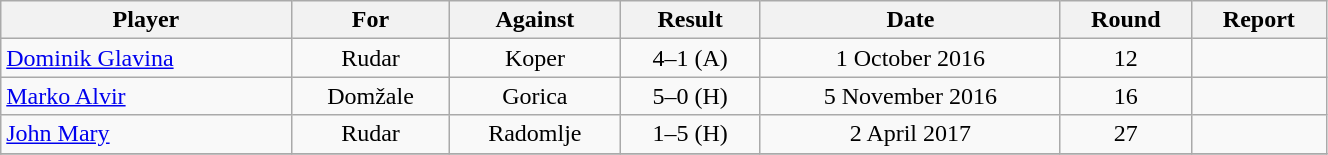<table class="wikitable" style="text-align:center; width:70%">
<tr>
<th>Player</th>
<th>For</th>
<th>Against</th>
<th>Result</th>
<th>Date</th>
<th>Round</th>
<th>Report</th>
</tr>
<tr>
<td align="left"> <a href='#'>Dominik Glavina</a></td>
<td>Rudar</td>
<td>Koper</td>
<td style="text-align:center">4–1 (A)</td>
<td>1 October 2016</td>
<td style="text-align:center">12</td>
<td></td>
</tr>
<tr>
<td align="left"> <a href='#'>Marko Alvir</a></td>
<td>Domžale</td>
<td>Gorica</td>
<td style="text-align:center">5–0 (H)</td>
<td>5 November 2016</td>
<td style="text-align:center">16</td>
<td></td>
</tr>
<tr>
<td align="left"> <a href='#'>John Mary</a></td>
<td>Rudar</td>
<td>Radomlje</td>
<td style="text-align:center">1–5 (H)</td>
<td>2 April 2017</td>
<td style="text-align:center">27</td>
<td></td>
</tr>
<tr>
</tr>
</table>
